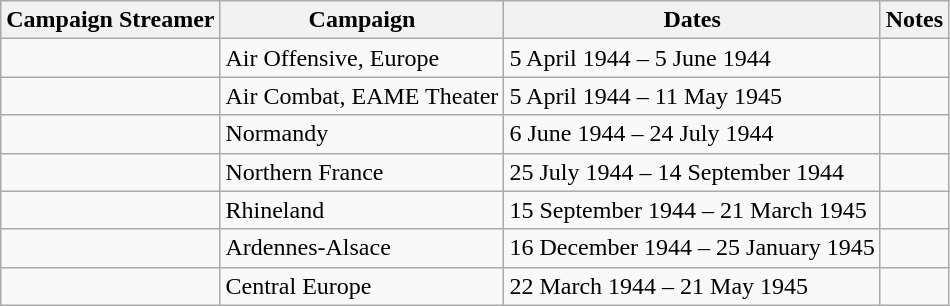<table class="wikitable">
<tr style="background:#efefef;">
<th>Campaign Streamer</th>
<th>Campaign</th>
<th>Dates</th>
<th>Notes</th>
</tr>
<tr>
<td></td>
<td>Air Offensive, Europe</td>
<td>5 April 1944 – 5 June 1944</td>
<td></td>
</tr>
<tr>
<td></td>
<td>Air Combat, EAME Theater</td>
<td>5 April 1944 – 11 May 1945</td>
<td></td>
</tr>
<tr>
<td></td>
<td>Normandy</td>
<td>6 June 1944 – 24 July 1944</td>
<td></td>
</tr>
<tr>
<td></td>
<td>Northern France</td>
<td>25 July 1944 – 14 September 1944</td>
<td></td>
</tr>
<tr>
<td></td>
<td>Rhineland</td>
<td>15 September 1944 – 21 March 1945</td>
<td></td>
</tr>
<tr>
<td></td>
<td>Ardennes-Alsace</td>
<td>16 December 1944 – 25 January 1945</td>
<td></td>
</tr>
<tr>
<td></td>
<td>Central Europe</td>
<td>22 March 1944 – 21 May 1945</td>
<td></td>
</tr>
</table>
